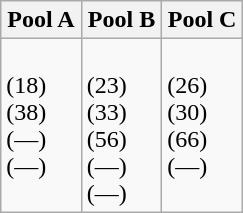<table class="wikitable">
<tr>
<th width=33%>Pool A</th>
<th width=33%>Pool B</th>
<th width=33%>Pool C</th>
</tr>
<tr>
<td valign=top><br> (18)<br>
 (38)<br>
 (—)<br>
 (—)</td>
<td><br> (23)<br>
 (33)<br>
 (56)<br>
 (—)<br>
 (—)</td>
<td valign=top><br> (26)<br>
 (30)<br>
 (66)<br>
 (—)</td>
</tr>
</table>
